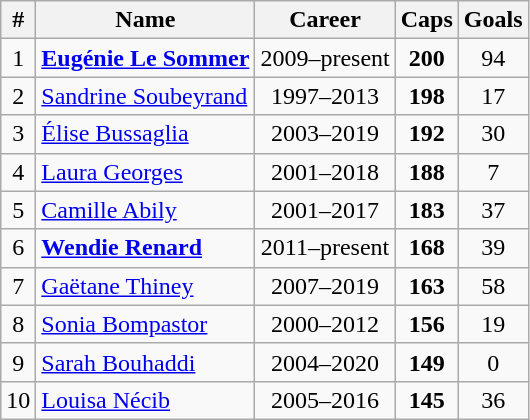<table class="wikitable" style="text-align:center;">
<tr>
<th>#</th>
<th>Name</th>
<th>Career</th>
<th>Caps</th>
<th>Goals</th>
</tr>
<tr>
<td>1</td>
<td align="left"><strong><a href='#'>Eugénie Le Sommer</a></strong></td>
<td>2009–present</td>
<td><strong>200</strong></td>
<td>94</td>
</tr>
<tr>
<td>2</td>
<td align="left"><a href='#'>Sandrine Soubeyrand</a></td>
<td>1997–2013</td>
<td><strong>198</strong></td>
<td>17</td>
</tr>
<tr>
<td>3</td>
<td align="left"><a href='#'>Élise Bussaglia</a></td>
<td>2003–2019</td>
<td><strong>192</strong></td>
<td>30</td>
</tr>
<tr>
<td>4</td>
<td align="left"><a href='#'>Laura Georges</a></td>
<td>2001–2018</td>
<td><strong>188</strong></td>
<td>7</td>
</tr>
<tr>
<td>5</td>
<td align="left"><a href='#'>Camille Abily</a></td>
<td>2001–2017</td>
<td><strong>183</strong></td>
<td>37</td>
</tr>
<tr>
<td>6</td>
<td align="left"><strong><a href='#'>Wendie Renard</a></strong></td>
<td>2011–present</td>
<td><strong>168</strong></td>
<td>39</td>
</tr>
<tr>
<td>7</td>
<td align="left"><a href='#'>Gaëtane Thiney</a></td>
<td>2007–2019</td>
<td><strong>163</strong></td>
<td>58</td>
</tr>
<tr>
<td>8</td>
<td align="left"><a href='#'>Sonia Bompastor</a></td>
<td>2000–2012</td>
<td><strong>156</strong></td>
<td>19</td>
</tr>
<tr>
<td>9</td>
<td align="left"><a href='#'>Sarah Bouhaddi</a></td>
<td>2004–2020</td>
<td><strong>149</strong></td>
<td>0</td>
</tr>
<tr>
<td>10</td>
<td align="left"><a href='#'>Louisa Nécib</a></td>
<td>2005–2016</td>
<td><strong>145</strong></td>
<td>36</td>
</tr>
</table>
